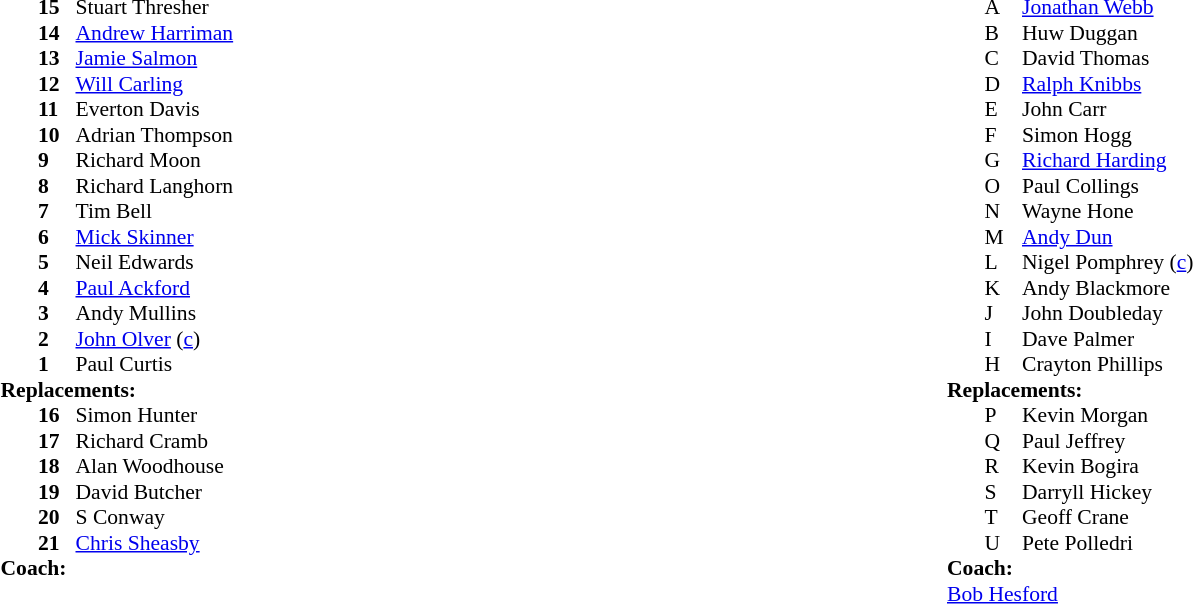<table width="100%">
<tr>
<td valign="top" width="50%"><br><table style="font-size: 90%" cellspacing="0" cellpadding="0">
<tr>
<th width="25"></th>
<th width="25"></th>
</tr>
<tr>
<td></td>
<td><strong>15</strong></td>
<td>Stuart Thresher</td>
</tr>
<tr>
<td></td>
<td><strong>14</strong></td>
<td><a href='#'>Andrew Harriman</a></td>
</tr>
<tr>
<td></td>
<td><strong>13</strong></td>
<td><a href='#'>Jamie Salmon</a></td>
</tr>
<tr>
<td></td>
<td><strong>12</strong></td>
<td><a href='#'>Will Carling</a></td>
</tr>
<tr>
<td></td>
<td><strong>11</strong></td>
<td>Everton Davis</td>
</tr>
<tr>
<td></td>
<td><strong>10</strong></td>
<td>Adrian Thompson</td>
</tr>
<tr>
<td></td>
<td><strong>9</strong></td>
<td>Richard Moon</td>
</tr>
<tr>
<td></td>
<td><strong>8</strong></td>
<td>Richard Langhorn</td>
</tr>
<tr>
<td></td>
<td><strong>7</strong></td>
<td>Tim Bell</td>
</tr>
<tr>
<td></td>
<td><strong>6</strong></td>
<td><a href='#'>Mick Skinner</a></td>
</tr>
<tr>
<td></td>
<td><strong>5</strong></td>
<td>Neil Edwards</td>
</tr>
<tr>
<td></td>
<td><strong>4</strong></td>
<td><a href='#'>Paul Ackford</a></td>
</tr>
<tr>
<td></td>
<td><strong>3</strong></td>
<td>Andy Mullins</td>
</tr>
<tr>
<td></td>
<td><strong>2</strong></td>
<td><a href='#'>John Olver</a> (<a href='#'>c</a>)</td>
</tr>
<tr>
<td></td>
<td><strong>1</strong></td>
<td>Paul Curtis</td>
</tr>
<tr>
<td colspan=3><strong>Replacements:</strong></td>
</tr>
<tr>
<td></td>
<td><strong>16</strong></td>
<td>Simon Hunter</td>
</tr>
<tr>
<td></td>
<td><strong>17</strong></td>
<td>Richard Cramb</td>
</tr>
<tr>
<td></td>
<td><strong>18</strong></td>
<td>Alan Woodhouse</td>
</tr>
<tr>
<td></td>
<td><strong>19</strong></td>
<td>David Butcher</td>
</tr>
<tr>
<td></td>
<td><strong>20</strong></td>
<td>S Conway</td>
</tr>
<tr>
<td></td>
<td><strong>21</strong></td>
<td><a href='#'>Chris Sheasby</a></td>
</tr>
<tr>
<td colspan=3><strong>Coach:</strong></td>
</tr>
<tr>
<td colspan="4"></td>
</tr>
<tr>
<td colspan="4"></td>
</tr>
</table>
</td>
<td valign="top" width="50%"><br><table style="font-size: 90%" cellspacing="0" cellpadding="0">
<tr>
<th width="25"></th>
<th width="25"></th>
</tr>
<tr>
<td></td>
<td>A</td>
<td><a href='#'>Jonathan Webb</a></td>
</tr>
<tr>
<td></td>
<td>B</td>
<td>Huw Duggan</td>
</tr>
<tr>
<td></td>
<td>C</td>
<td>David Thomas</td>
</tr>
<tr>
<td></td>
<td>D</td>
<td><a href='#'>Ralph Knibbs</a></td>
</tr>
<tr>
<td></td>
<td>E</td>
<td>John Carr</td>
</tr>
<tr>
<td></td>
<td>F</td>
<td>Simon Hogg</td>
</tr>
<tr>
<td></td>
<td>G</td>
<td><a href='#'>Richard Harding</a></td>
</tr>
<tr>
<td></td>
<td>O</td>
<td>Paul Collings</td>
</tr>
<tr>
<td></td>
<td>N</td>
<td>Wayne Hone</td>
</tr>
<tr>
<td></td>
<td>M</td>
<td><a href='#'>Andy Dun</a></td>
</tr>
<tr>
<td></td>
<td>L</td>
<td>Nigel Pomphrey (<a href='#'>c</a>)</td>
</tr>
<tr>
<td></td>
<td>K</td>
<td>Andy Blackmore</td>
</tr>
<tr>
<td></td>
<td>J</td>
<td>John Doubleday</td>
</tr>
<tr>
<td></td>
<td>I</td>
<td>Dave Palmer</td>
</tr>
<tr>
<td></td>
<td>H</td>
<td>Crayton Phillips</td>
</tr>
<tr>
<td colspan=3><strong>Replacements:</strong></td>
</tr>
<tr>
<td></td>
<td>P</td>
<td>Kevin Morgan</td>
</tr>
<tr>
<td></td>
<td>Q</td>
<td>Paul Jeffrey</td>
</tr>
<tr>
<td></td>
<td>R</td>
<td>Kevin Bogira</td>
</tr>
<tr>
<td></td>
<td>S</td>
<td>Darryll Hickey</td>
</tr>
<tr>
<td></td>
<td>T</td>
<td>Geoff Crane</td>
</tr>
<tr>
<td></td>
<td>U</td>
<td>Pete Polledri</td>
</tr>
<tr>
<td colspan=3><strong>Coach:</strong></td>
</tr>
<tr>
<td colspan="4"><a href='#'>Bob Hesford</a></td>
</tr>
<tr>
</tr>
</table>
</td>
</tr>
</table>
